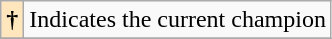<table class="wikitable">
<tr>
<th style="background-color:#FFE6BD">†</th>
<td>Indicates the current champion</td>
</tr>
<tr>
</tr>
</table>
